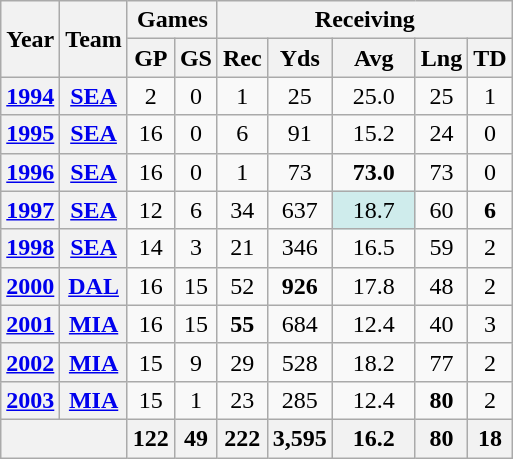<table class="wikitable" style="text-align:center">
<tr>
<th rowspan="2">Year</th>
<th rowspan="2">Team</th>
<th colspan="2">Games</th>
<th colspan="5">Receiving</th>
</tr>
<tr>
<th>GP</th>
<th>GS</th>
<th>Rec</th>
<th>Yds</th>
<th>Avg</th>
<th>Lng</th>
<th>TD</th>
</tr>
<tr>
<th><a href='#'>1994</a></th>
<th><a href='#'>SEA</a></th>
<td>2</td>
<td>0</td>
<td>1</td>
<td>25</td>
<td>25.0</td>
<td>25</td>
<td>1</td>
</tr>
<tr>
<th><a href='#'>1995</a></th>
<th><a href='#'>SEA</a></th>
<td>16</td>
<td>0</td>
<td>6</td>
<td>91</td>
<td>15.2</td>
<td>24</td>
<td>0</td>
</tr>
<tr>
<th><a href='#'>1996</a></th>
<th><a href='#'>SEA</a></th>
<td>16</td>
<td>0</td>
<td>1</td>
<td>73</td>
<td><strong>73.0</strong></td>
<td>73</td>
<td>0</td>
</tr>
<tr>
<th><a href='#'>1997</a></th>
<th><a href='#'>SEA</a></th>
<td>12</td>
<td>6</td>
<td>34</td>
<td>637</td>
<td style="background:#cfecec; width:3em;">18.7</td>
<td>60</td>
<td><strong>6</strong></td>
</tr>
<tr>
<th><a href='#'>1998</a></th>
<th><a href='#'>SEA</a></th>
<td>14</td>
<td>3</td>
<td>21</td>
<td>346</td>
<td>16.5</td>
<td>59</td>
<td>2</td>
</tr>
<tr>
<th><a href='#'>2000</a></th>
<th><a href='#'>DAL</a></th>
<td>16</td>
<td>15</td>
<td>52</td>
<td><strong>926</strong></td>
<td>17.8</td>
<td>48</td>
<td>2</td>
</tr>
<tr>
<th><a href='#'>2001</a></th>
<th><a href='#'>MIA</a></th>
<td>16</td>
<td>15</td>
<td><strong>55</strong></td>
<td>684</td>
<td>12.4</td>
<td>40</td>
<td>3</td>
</tr>
<tr>
<th><a href='#'>2002</a></th>
<th><a href='#'>MIA</a></th>
<td>15</td>
<td>9</td>
<td>29</td>
<td>528</td>
<td>18.2</td>
<td>77</td>
<td>2</td>
</tr>
<tr>
<th><a href='#'>2003</a></th>
<th><a href='#'>MIA</a></th>
<td>15</td>
<td>1</td>
<td>23</td>
<td>285</td>
<td>12.4</td>
<td><strong>80</strong></td>
<td>2</td>
</tr>
<tr>
<th colspan="2"></th>
<th>122</th>
<th>49</th>
<th>222</th>
<th>3,595</th>
<th>16.2</th>
<th>80</th>
<th>18</th>
</tr>
</table>
